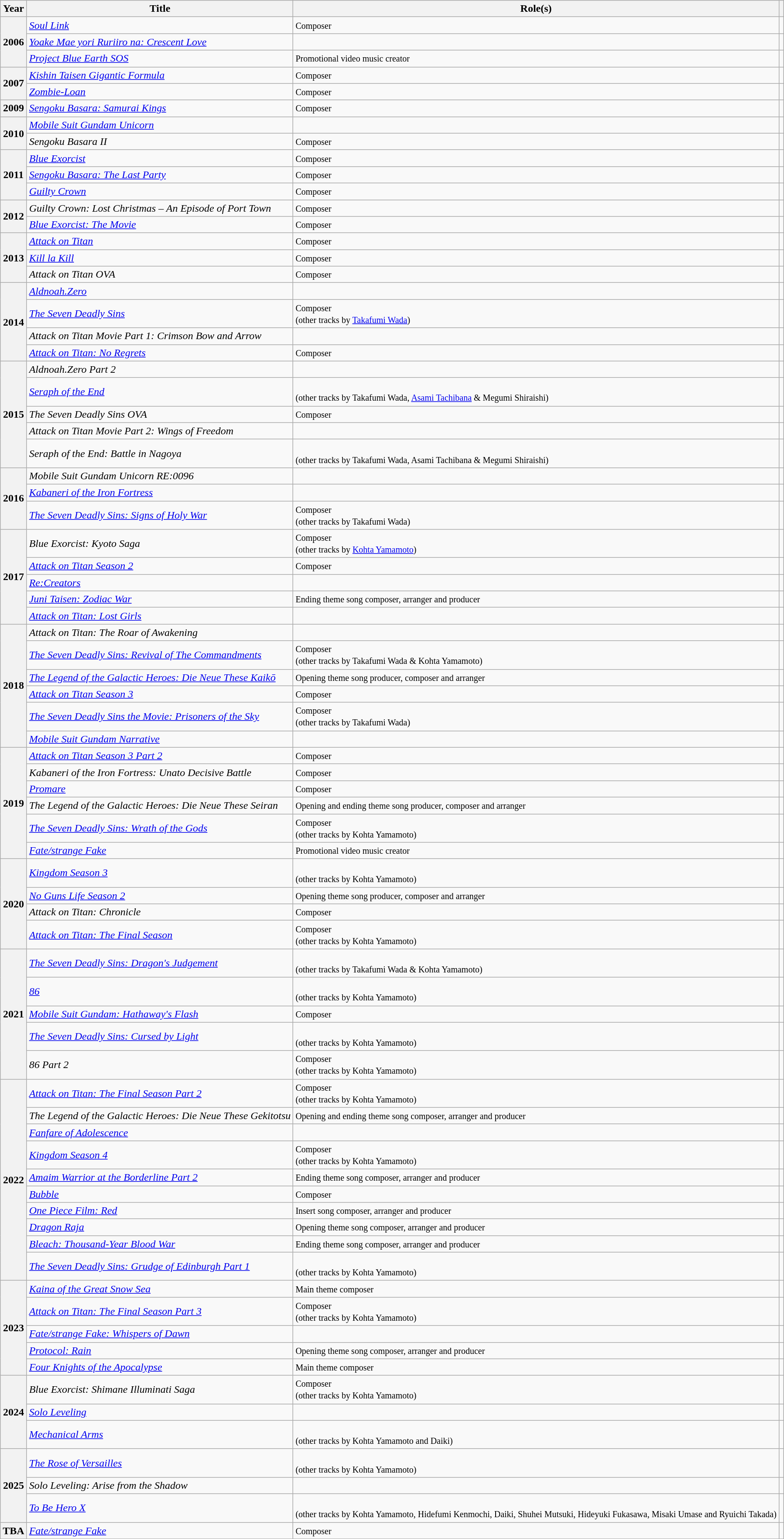<table class="wikitable sortable">
<tr>
<th>Year</th>
<th>Title</th>
<th class="unsortable">Role(s)</th>
<th class="unsortable"></th>
</tr>
<tr>
<th rowspan="3">2006</th>
<td><em><a href='#'>Soul Link</a></em></td>
<td><small>Composer</small></td>
<td></td>
</tr>
<tr>
<td><em><a href='#'>Yoake Mae yori Ruriiro na: Crescent Love</a></em></td>
<td><small></small></td>
<td></td>
</tr>
<tr>
<td><em><a href='#'>Project Blue Earth SOS</a></em></td>
<td><small>Promotional video music creator</small></td>
<td></td>
</tr>
<tr>
<th rowspan="2">2007</th>
<td><em><a href='#'>Kishin Taisen Gigantic Formula</a></em></td>
<td><small>Composer</small></td>
<td></td>
</tr>
<tr>
<td><em><a href='#'>Zombie-Loan</a></em></td>
<td><small>Composer</small></td>
<td></td>
</tr>
<tr>
<th>2009</th>
<td><em><a href='#'>Sengoku Basara: Samurai Kings</a></em></td>
<td><small>Composer</small></td>
<td></td>
</tr>
<tr>
<th rowspan="2">2010</th>
<td><em><a href='#'>Mobile Suit Gundam Unicorn</a></em></td>
<td><small></small></td>
<td></td>
</tr>
<tr>
<td><em>Sengoku Basara II</em></td>
<td><small>Composer</small></td>
<td></td>
</tr>
<tr>
<th rowspan="3">2011</th>
<td><em><a href='#'>Blue Exorcist</a></em></td>
<td><small>Composer</small></td>
<td></td>
</tr>
<tr>
<td><em><a href='#'>Sengoku Basara: The Last Party</a></em></td>
<td><small>Composer</small></td>
<td></td>
</tr>
<tr>
<td><em><a href='#'>Guilty Crown</a></em></td>
<td><small>Composer</small></td>
<td></td>
</tr>
<tr>
<th rowspan="2">2012</th>
<td><em>Guilty Crown: Lost Christmas – An Episode of Port Town</em></td>
<td><small>Composer</small></td>
<td></td>
</tr>
<tr>
<td><em><a href='#'>Blue Exorcist: The Movie</a></em></td>
<td><small>Composer</small></td>
<td></td>
</tr>
<tr>
<th rowspan="3">2013</th>
<td><em><a href='#'>Attack on Titan</a></em></td>
<td><small>Composer</small></td>
<td></td>
</tr>
<tr>
<td><em><a href='#'>Kill la Kill</a></em></td>
<td><small>Composer</small></td>
<td></td>
</tr>
<tr>
<td><em>Attack on Titan OVA</em></td>
<td><small>Composer</small></td>
<td></td>
</tr>
<tr>
<th rowspan="4">2014</th>
<td><em><a href='#'>Aldnoah.Zero</a></em></td>
<td><small></small></td>
<td></td>
</tr>
<tr>
<td><em><a href='#'>The Seven Deadly Sins</a></em></td>
<td><small>Composer</small><br><small>(other tracks by <a href='#'>Takafumi Wada</a></small><small>)</small></td>
<td></td>
</tr>
<tr>
<td><em>Attack on Titan Movie Part 1: Crimson Bow and Arrow</em></td>
<td><small></small></td>
<td></td>
</tr>
<tr>
<td><em><a href='#'>Attack on Titan: No Regrets</a></em></td>
<td><small>Composer</small></td>
<td></td>
</tr>
<tr>
<th rowspan="5">2015</th>
<td><em>Aldnoah.Zero Part 2</em></td>
<td><small></small></td>
<td></td>
</tr>
<tr>
<td><em><a href='#'>Seraph of the End</a></em></td>
<td><small><br> (other tracks by Takafumi Wada, <a href='#'>Asami Tachibana</a> & Megumi Shiraishi)</small></td>
<td></td>
</tr>
<tr>
<td><em>The Seven Deadly Sins OVA</em></td>
<td><small>Composer</small></td>
<td></td>
</tr>
<tr>
<td><em>Attack on Titan Movie Part 2: Wings of Freedom</em></td>
<td><small></small></td>
<td></td>
</tr>
<tr>
<td><em>Seraph of the End: Battle in Nagoya</em></td>
<td><small><br> (other tracks by Takafumi Wada, Asami Tachibana & Megumi Shiraishi)</small></td>
<td></td>
</tr>
<tr>
<th rowspan="3">2016</th>
<td><em>Mobile Suit Gundam Unicorn RE:0096</em></td>
<td><small></small></td>
<td></td>
</tr>
<tr>
<td><em><a href='#'>Kabaneri of the Iron Fortress</a></em></td>
<td><small></small></td>
<td></td>
</tr>
<tr>
<td><em><a href='#'>The Seven Deadly Sins: Signs of Holy War</a></em></td>
<td><small>Composer<br> (other tracks by Takafumi Wada)</small></td>
<td></td>
</tr>
<tr>
<th rowspan="5">2017</th>
<td><em>Blue Exorcist: Kyoto Saga</em></td>
<td><small>Composer<br> (other tracks by <a href='#'>Kohta Yamamoto</a>)</small></td>
<td></td>
</tr>
<tr>
<td><em><a href='#'>Attack on Titan Season 2</a></em></td>
<td><small>Composer</small></td>
<td></td>
</tr>
<tr>
<td><em><a href='#'>Re:Creators</a></em></td>
<td><small></small></td>
<td></td>
</tr>
<tr>
<td><em><a href='#'>Juni Taisen: Zodiac War</a></em></td>
<td><small>Ending theme song composer, arranger and producer</small></td>
<td></td>
</tr>
<tr>
<td><em><a href='#'>Attack on Titan: Lost Girls</a></em></td>
<td><small></small></td>
<td></td>
</tr>
<tr>
<th rowspan="6">2018</th>
<td><em>Attack on Titan: The Roar of Awakening</em></td>
<td><small></small></td>
<td></td>
</tr>
<tr>
<td><em><a href='#'>The Seven Deadly Sins: Revival of The Commandments</a></em></td>
<td><small>Composer<br> (other tracks by Takafumi Wada & Kohta Yamamoto)</small></td>
<td></td>
</tr>
<tr>
<td><em><a href='#'>The Legend of the Galactic Heroes: Die Neue These Kaikō</a></em></td>
<td><small>Opening theme song producer, composer and arranger</small></td>
<td></td>
</tr>
<tr>
<td><em><a href='#'>Attack on Titan Season 3</a></em></td>
<td><small>Composer</small></td>
<td></td>
</tr>
<tr>
<td><em><a href='#'>The Seven Deadly Sins the Movie: Prisoners of the Sky</a></em></td>
<td><small>Composer<br> (other tracks by Takafumi Wada)</small></td>
<td></td>
</tr>
<tr>
<td><em><a href='#'>Mobile Suit Gundam Narrative</a></em></td>
<td><small></small></td>
<td></td>
</tr>
<tr>
<th rowspan="6">2019</th>
<td><em><a href='#'>Attack on Titan Season 3 Part 2</a></em></td>
<td><small>Composer</small></td>
<td></td>
</tr>
<tr>
<td><em>Kabaneri of the Iron Fortress: Unato Decisive Battle</em></td>
<td><small>Composer</small></td>
<td></td>
</tr>
<tr>
<td><em><a href='#'>Promare</a></em></td>
<td><small>Composer</small></td>
<td></td>
</tr>
<tr>
<td><em>The Legend of the Galactic Heroes: Die Neue These Seiran</em></td>
<td><small>Opening and ending theme song producer, composer and arranger</small></td>
<td></td>
</tr>
<tr>
<td><em><a href='#'>The Seven Deadly Sins: Wrath of the Gods</a></em></td>
<td><small>Composer<br> (other tracks by Kohta Yamamoto)</small></td>
<td></td>
</tr>
<tr>
<td><em><a href='#'>Fate/strange Fake</a></em></td>
<td><small>Promotional video music creator</small></td>
<td></td>
</tr>
<tr>
<th rowspan="4">2020</th>
<td><em><a href='#'>Kingdom Season 3</a></em></td>
<td><small><br> (other tracks by Kohta Yamamoto)</small></td>
<td></td>
</tr>
<tr>
<td><em><a href='#'>No Guns Life Season 2</a></em></td>
<td><small>Opening theme song producer, composer and arranger</small></td>
<td></td>
</tr>
<tr>
<td><em>Attack on Titan: Chronicle</em></td>
<td><small>Composer</small></td>
<td></td>
</tr>
<tr>
<td><em><a href='#'>Attack on Titan: The Final Season</a></em></td>
<td><small>Composer<br> (other tracks by Kohta Yamamoto)</small></td>
<td></td>
</tr>
<tr>
<th rowspan="5">2021</th>
<td><em><a href='#'>The Seven Deadly Sins: Dragon's Judgement</a></em></td>
<td><small><br> (other tracks by Takafumi Wada & Kohta Yamamoto)</small></td>
<td></td>
</tr>
<tr>
<td><em><a href='#'>86</a></em></td>
<td><small><br> (other tracks by Kohta Yamamoto)</small></td>
<td></td>
</tr>
<tr>
<td><em><a href='#'>Mobile Suit Gundam: Hathaway's Flash</a></em></td>
<td><small>Composer</small></td>
<td></td>
</tr>
<tr>
<td><em><a href='#'>The Seven Deadly Sins: Cursed by Light</a></em></td>
<td><small><br> (other tracks by Kohta Yamamoto)</small></td>
<td></td>
</tr>
<tr>
<td><em>86 Part 2</em></td>
<td><small>Composer<br> (other tracks by Kohta Yamamoto)</small></td>
<td></td>
</tr>
<tr>
<th rowspan="10">2022</th>
<td><em><a href='#'>Attack on Titan: The Final Season Part 2</a></em></td>
<td><small>Composer<br> (other tracks by Kohta Yamamoto)</small></td>
<td></td>
</tr>
<tr>
<td><em>The Legend of the Galactic Heroes: Die Neue These Gekitotsu</em></td>
<td><small>Opening and ending theme song composer, arranger and producer</small></td>
<td></td>
</tr>
<tr>
<td><em><a href='#'>Fanfare of Adolescence</a></em></td>
<td><small></small></td>
<td></td>
</tr>
<tr>
<td><em><a href='#'>Kingdom Season 4</a></em></td>
<td><small>Composer<br> (other tracks by Kohta Yamamoto)</small></td>
<td></td>
</tr>
<tr>
<td><em><a href='#'>Amaim Warrior at the Borderline Part 2</a></em></td>
<td><small>Ending theme song composer, arranger and producer</small></td>
<td></td>
</tr>
<tr>
<td><em><a href='#'>Bubble</a></em></td>
<td><small>Composer</small></td>
<td></td>
</tr>
<tr>
<td><em><a href='#'>One Piece Film: Red</a></em></td>
<td><small>Insert song composer, arranger and producer</small></td>
<td></td>
</tr>
<tr>
<td><em><a href='#'>Dragon Raja</a></em></td>
<td><small>Opening theme song composer, arranger and producer</small></td>
<td></td>
</tr>
<tr>
<td><em><a href='#'>Bleach: Thousand-Year Blood War</a></em></td>
<td><small>Ending theme song composer, arranger and producer</small></td>
<td></td>
</tr>
<tr>
<td><em><a href='#'>The Seven Deadly Sins: Grudge of Edinburgh Part 1</a></em></td>
<td><small><br> (other tracks by Kohta Yamamoto)</small></td>
<td></td>
</tr>
<tr>
<th rowspan="5">2023</th>
<td><em><a href='#'>Kaina of the Great Snow Sea</a></em></td>
<td><small>Main theme composer</small></td>
<td></td>
</tr>
<tr>
<td><em><a href='#'>Attack on Titan: The Final Season Part 3</a></em></td>
<td><small>Composer<br> (other tracks by Kohta Yamamoto)</small></td>
<td></td>
</tr>
<tr>
<td><em><a href='#'>Fate/strange Fake: Whispers of Dawn</a></em></td>
<td><small></small></td>
<td></td>
</tr>
<tr>
<td><em><a href='#'>Protocol: Rain</a></em></td>
<td><small>Opening theme song composer, arranger and producer</small></td>
<td></td>
</tr>
<tr>
<td><em><a href='#'>Four Knights of the Apocalypse</a></em></td>
<td><small>Main theme composer</small></td>
<td></td>
</tr>
<tr>
<th rowspan="3">2024</th>
<td><em>Blue Exorcist: Shimane Illuminati Saga</em></td>
<td><small>Composer<br> (other tracks by Kohta Yamamoto)</small></td>
<td></td>
</tr>
<tr>
<td><em><a href='#'>Solo Leveling</a></em></td>
<td><small></small></td>
<td></td>
</tr>
<tr>
<td><em><a href='#'>Mechanical Arms</a></em></td>
<td><small><br> (other tracks by Kohta Yamamoto and Daiki)</small></td>
<td></td>
</tr>
<tr>
<th rowspan="3">2025</th>
<td><em><a href='#'>The Rose of Versailles</a></em></td>
<td><small><br> (other tracks by Kohta Yamamoto)</small></td>
<td></td>
</tr>
<tr>
<td><em>Solo Leveling: Arise from the Shadow</em></td>
<td><small></small></td>
<td></td>
</tr>
<tr>
<td><em><a href='#'>To Be Hero X</a></em></td>
<td><small><br> (other tracks by Kohta Yamamoto, Hidefumi Kenmochi, Daiki, Shuhei Mutsuki, Hideyuki Fukasawa, Misaki Umase and Ryuichi Takada)</small></td>
<td></td>
</tr>
<tr>
<th>TBA</th>
<td><em><a href='#'>Fate/strange Fake</a></em></td>
<td><small>Composer</small></td>
<td></td>
</tr>
</table>
